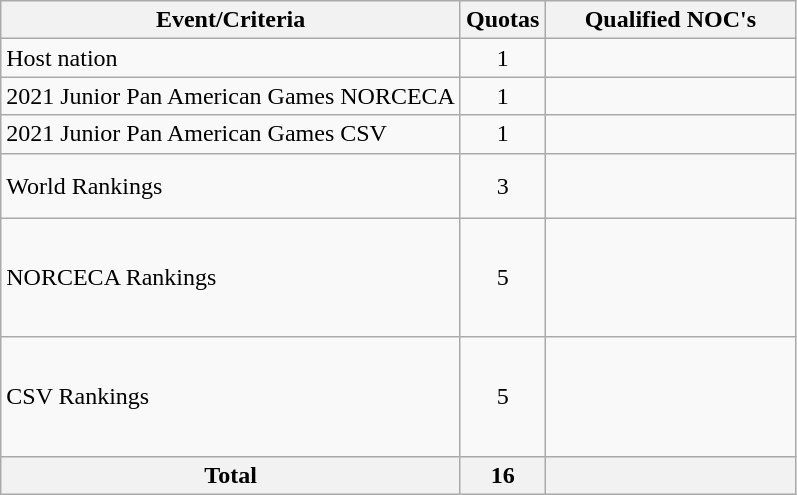<table class="wikitable">
<tr>
<th>Event/Criteria</th>
<th>Quotas</th>
<th width=160>Qualified NOC's</th>
</tr>
<tr>
<td>Host nation</td>
<td align=center>1</td>
<td></td>
</tr>
<tr>
<td>2021 Junior Pan American Games NORCECA</td>
<td align=center>1</td>
<td></td>
</tr>
<tr>
<td>2021 Junior Pan American Games CSV</td>
<td align=center>1</td>
<td></td>
</tr>
<tr>
<td>World Rankings</td>
<td align=center>3</td>
<td><br><br></td>
</tr>
<tr>
<td>NORCECA Rankings</td>
<td align=center>5</td>
<td><br><br><br><br></td>
</tr>
<tr>
<td>CSV Rankings</td>
<td align=center>5</td>
<td><br><br><br><br></td>
</tr>
<tr>
<th>Total</th>
<th align="center">16</th>
<th align="center"></th>
</tr>
</table>
